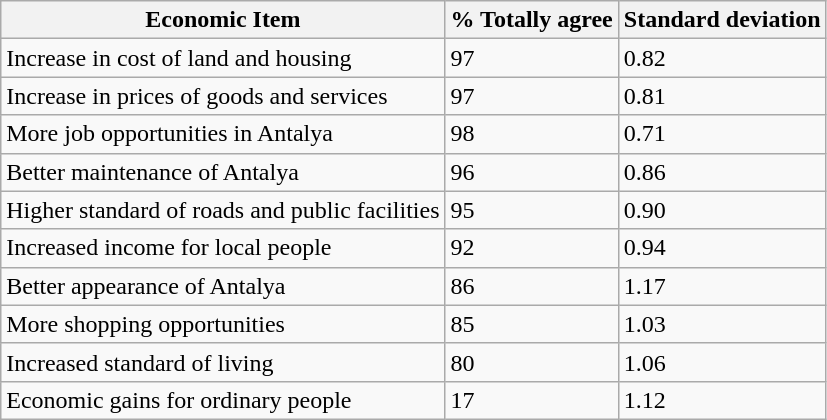<table class="wikitable">
<tr>
<th>Economic Item</th>
<th>% Totally agree</th>
<th>Standard deviation</th>
</tr>
<tr>
<td>Increase in cost of land and housing</td>
<td>97</td>
<td>0.82</td>
</tr>
<tr>
<td>Increase in prices of goods and services</td>
<td>97</td>
<td>0.81</td>
</tr>
<tr>
<td>More job opportunities in Antalya</td>
<td>98</td>
<td>0.71</td>
</tr>
<tr>
<td>Better maintenance of Antalya</td>
<td>96</td>
<td>0.86</td>
</tr>
<tr>
<td>Higher standard of roads and public facilities</td>
<td>95</td>
<td>0.90</td>
</tr>
<tr>
<td>Increased income for local people</td>
<td>92</td>
<td>0.94</td>
</tr>
<tr>
<td>Better appearance of Antalya</td>
<td>86</td>
<td>1.17</td>
</tr>
<tr>
<td>More shopping opportunities</td>
<td>85</td>
<td>1.03</td>
</tr>
<tr>
<td>Increased standard of living</td>
<td>80</td>
<td>1.06</td>
</tr>
<tr>
<td>Economic gains for ordinary people</td>
<td>17</td>
<td>1.12</td>
</tr>
</table>
